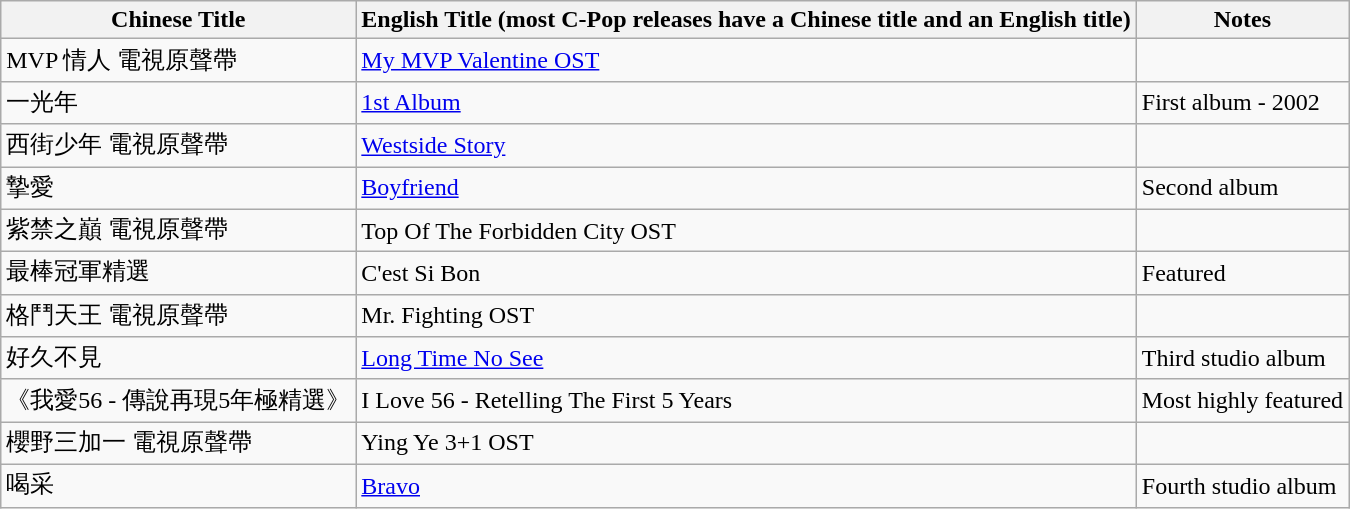<table class="wikitable">
<tr>
<th>Chinese Title</th>
<th>English Title (most C-Pop releases have a Chinese title and an English title)</th>
<th>Notes</th>
</tr>
<tr>
<td>MVP 情人 電視原聲帶</td>
<td><a href='#'>My MVP Valentine OST</a></td>
<td></td>
</tr>
<tr>
<td>一光年</td>
<td><a href='#'>1st Album</a></td>
<td>First album - 2002</td>
</tr>
<tr>
<td>西街少年 電視原聲帶</td>
<td><a href='#'>Westside Story</a></td>
<td></td>
</tr>
<tr>
<td>摯愛</td>
<td><a href='#'>Boyfriend</a></td>
<td>Second album</td>
</tr>
<tr>
<td>紫禁之巔 電視原聲帶</td>
<td>Top Of The Forbidden City OST</td>
<td></td>
</tr>
<tr>
<td>最棒冠軍精選</td>
<td>C'est Si Bon</td>
<td>Featured</td>
</tr>
<tr>
<td>格鬥天王 電視原聲帶</td>
<td>Mr. Fighting OST</td>
<td></td>
</tr>
<tr>
<td>好久不見</td>
<td><a href='#'>Long Time No See</a></td>
<td>Third studio album</td>
</tr>
<tr>
<td>《我愛56 - 傳說再現5年極精選》</td>
<td>I Love 56 - Retelling The First 5 Years</td>
<td>Most highly featured</td>
</tr>
<tr>
<td>櫻野三加一 電視原聲帶</td>
<td>Ying Ye 3+1 OST</td>
<td></td>
</tr>
<tr>
<td>喝采</td>
<td><a href='#'>Bravo</a></td>
<td>Fourth studio album</td>
</tr>
</table>
